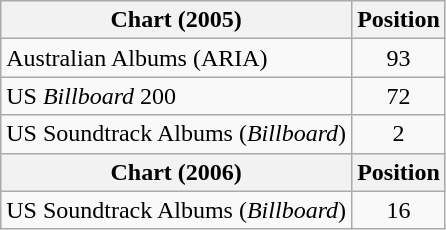<table class="wikitable">
<tr>
<th>Chart (2005)</th>
<th>Position</th>
</tr>
<tr>
<td>Australian Albums (ARIA)</td>
<td align=center>93</td>
</tr>
<tr>
<td>US <em>Billboard</em> 200</td>
<td align=center>72</td>
</tr>
<tr>
<td>US Soundtrack Albums (<em>Billboard</em>)</td>
<td align=center>2</td>
</tr>
<tr>
<th>Chart (2006)</th>
<th>Position</th>
</tr>
<tr>
<td>US Soundtrack Albums (<em>Billboard</em>)</td>
<td align=center>16</td>
</tr>
</table>
